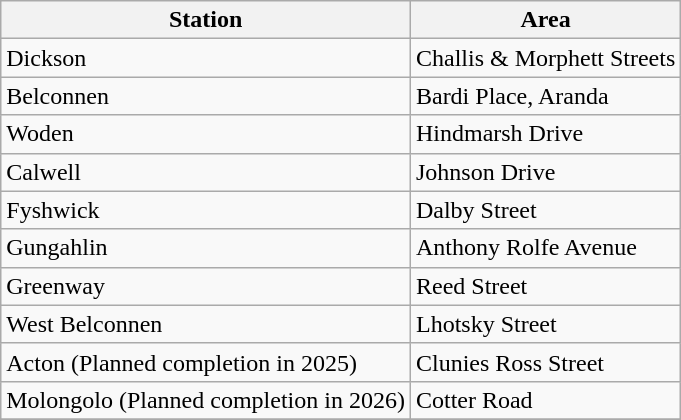<table class="wikitable">
<tr>
<th>Station</th>
<th>Area</th>
</tr>
<tr>
<td>Dickson</td>
<td>Challis & Morphett Streets</td>
</tr>
<tr>
<td>Belconnen</td>
<td>Bardi Place, Aranda</td>
</tr>
<tr>
<td>Woden</td>
<td>Hindmarsh Drive</td>
</tr>
<tr>
<td>Calwell</td>
<td>Johnson Drive</td>
</tr>
<tr>
<td>Fyshwick</td>
<td>Dalby Street</td>
</tr>
<tr>
<td>Gungahlin</td>
<td>Anthony Rolfe Avenue</td>
</tr>
<tr>
<td>Greenway</td>
<td>Reed Street</td>
</tr>
<tr>
<td>West Belconnen</td>
<td>Lhotsky Street</td>
</tr>
<tr>
<td>Acton (Planned completion in 2025)</td>
<td>Clunies Ross Street</td>
</tr>
<tr>
<td>Molongolo (Planned completion in 2026)</td>
<td>Cotter Road</td>
</tr>
<tr>
</tr>
</table>
